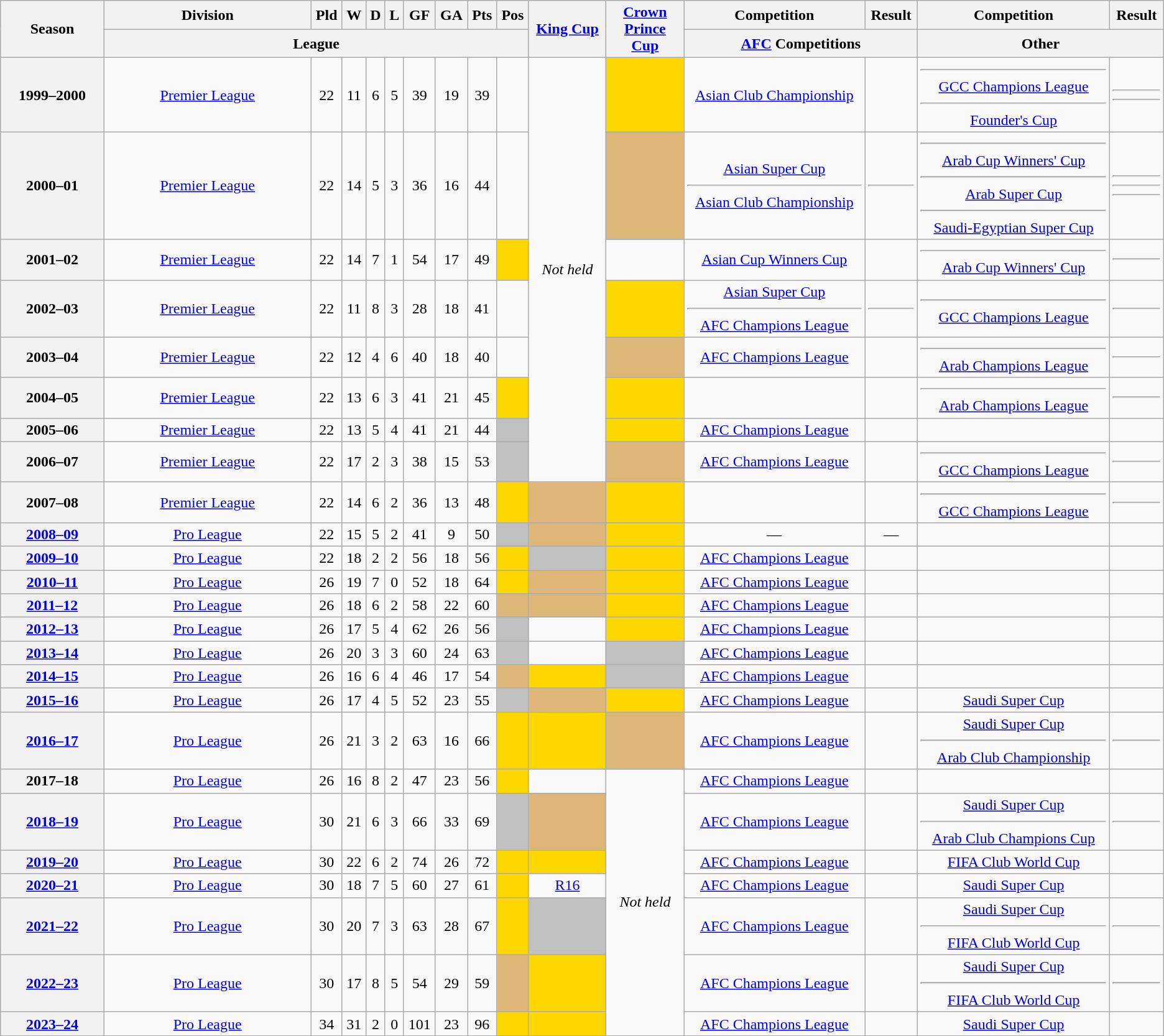<table class="wikitable plainrowheaders" style="text-align:center"!>
<tr>
<th rowspan="2" scope=col width=8%>Season</th>
<th scope=col width=16%>Division</th>
<th scope=col>Pld</th>
<th scope=col>W</th>
<th scope=col>D</th>
<th scope=col>L</th>
<th scope=col>GF</th>
<th scope=col>GA</th>
<th scope=col>Pts</th>
<th scope=col>Pos</th>
<th rowspan="2" scope="col" width=6%><a href='#'>King Cup</a></th>
<th rowspan="2" scope="col" width=6%><a href='#'>Crown Prince Cup</a></th>
<th scope=col>Competition</th>
<th scope=col>Result</th>
<th scope=col>Competition</th>
<th scope=col>Result</th>
</tr>
<tr class=unsortable>
<th colspan="9" width=30%>League</th>
<th colspan="2" width=18%><a href='#'>AFC</a> Competitions</th>
<th colspan="2" width=19%>Other</th>
</tr>
<tr>
<th scope=row style=text-align:center>1999–2000</th>
<td><a href='#'>Premier League</a></td>
<td>22</td>
<td>11</td>
<td>6</td>
<td>5</td>
<td>39</td>
<td>19</td>
<td>39</td>
<td></td>
<td rowspan=8><em>Not held</em></td>
<td bgcolor="gold"><strong></strong></td>
<td><a href='#'>Asian Club Championship</a></td>
<td><div><strong></strong></div></td>
<td><div><a href='#'></a></div><hr><div><a href='#'>GCC Champions League</a></div><hr><div><a href='#'>Founder's Cup</a></div></td>
<td><div><strong></strong></div><hr><div></div><hr><div><strong></strong></div></td>
</tr>
<tr>
<th scope=row style=text-align:center>2000–01</th>
<td><a href='#'>Premier League</a></td>
<td>22</td>
<td>14</td>
<td>5</td>
<td>3</td>
<td>36</td>
<td>16</td>
<td>44</td>
<td></td>
<td bgcolor=#deb678></td>
<td><div><a href='#'>Asian Super Cup</a></div><hr><div><a href='#'>Asian Club Championship</a></div></td>
<td><div><strong></strong></div><hr></td>
<td><a href='#'></a><hr><div><a href='#'>Arab Cup Winners' Cup</a></div><hr><div><a href='#'>Arab Super Cup</a></div><hr><div><a href='#'>Saudi-Egyptian Super Cup</a></div></td>
<td><hr><div><strong></strong></div><hr><div><strong></strong></div><hr><div><strong></strong></div></td>
</tr>
<tr>
<th scope=row style=text-align:center>2001–02</th>
<td><a href='#'>Premier League</a></td>
<td>22</td>
<td>14</td>
<td>7</td>
<td>1</td>
<td>54</td>
<td>17</td>
<td>49</td>
<td bgcolor="gold"><strong></strong></td>
<td></td>
<td><a href='#'>Asian Cup Winners Cup</a></td>
<td><div><strong></strong></div></td>
<td><div><a href='#'></a></div><hr><div><a href='#'>Arab Cup Winners' Cup</a></div></td>
<td><div></div><hr><div></div></td>
</tr>
<tr>
<th scope=row style=text-align:center>2002–03</th>
<td><a href='#'>Premier League</a></td>
<td>22</td>
<td>11</td>
<td>8</td>
<td>3</td>
<td>28</td>
<td>18</td>
<td>41</td>
<td></td>
<td bgcolor="gold"><strong></strong></td>
<td><div><a href='#'>Asian Super Cup</a></div><hr><div><a href='#'>AFC Champions League</a></div></td>
<td><div></div><hr></td>
<td><div><a href='#'></a></div><hr><div><a href='#'>GCC Champions League</a></div></td>
<td><hr><div></div></td>
</tr>
<tr>
<th scope=row style=text-align:center>2003–04</th>
<td><a href='#'>Premier League</a></td>
<td>22</td>
<td>12</td>
<td>4</td>
<td>6</td>
<td>40</td>
<td>18</td>
<td>40</td>
<td></td>
<td bgcolor=#deb678></td>
<td><a href='#'>AFC Champions League</a></td>
<td></td>
<td><div><a href='#'></a></div><hr><div><a href='#'>Arab Champions League</a></div></td>
<td><div></div><hr></td>
</tr>
<tr>
<th scope=row style=text-align:center>2004–05</th>
<td><a href='#'>Premier League</a></td>
<td>22</td>
<td>13</td>
<td>6</td>
<td>3</td>
<td>41</td>
<td>21</td>
<td>45</td>
<td bgcolor="gold"><strong></strong></td>
<td bgcolor="gold"><strong></strong></td>
<td></td>
<td></td>
<td><div><a href='#'></a></div><hr><div><a href='#'>Arab Champions League</a></div></td>
<td><div><strong></strong></div><hr><div></div></td>
</tr>
<tr>
<th scope=row style=text-align:center>2005–06</th>
<td><a href='#'>Premier League</a></td>
<td>22</td>
<td>13</td>
<td>5</td>
<td>4</td>
<td>41</td>
<td>21</td>
<td>44</td>
<td bgcolor="silver"></td>
<td bgcolor="gold"><strong></strong></td>
<td><a href='#'>AFC Champions League</a></td>
<td></td>
<td><a href='#'></a></td>
<td><div><strong></strong></div></td>
</tr>
<tr>
<th scope=row style=text-align:center>2006–07</th>
<td><a href='#'>Premier League</a></td>
<td>22</td>
<td>17</td>
<td>2</td>
<td>3</td>
<td>38</td>
<td>15</td>
<td>53</td>
<td bgcolor="silver"></td>
<td bgcolor=#deb678></td>
<td><a href='#'>AFC Champions League</a></td>
<td></td>
<td><div><a href='#'></a></div><hr><div><a href='#'>GCC Champions League</a></div></td>
<td><hr></td>
</tr>
<tr>
<th scope=row style=text-align:center>2007–08</th>
<td><a href='#'>Premier League</a></td>
<td>22</td>
<td>14</td>
<td>6</td>
<td>2</td>
<td>36</td>
<td>13</td>
<td>48</td>
<td bgcolor="gold"><strong></strong></td>
<td bgcolor=#deb678><a href='#'></a></td>
<td bgcolor="gold"><strong></strong></td>
<td></td>
<td></td>
<td><div><a href='#'></a></div><hr><div><a href='#'>GCC Champions League</a></div></td>
<td><div></div><hr><div></div></td>
</tr>
<tr>
<th scope=row style=text-align:center><a href='#'>2008–09</a></th>
<td><a href='#'>Pro League</a></td>
<td>22</td>
<td>15</td>
<td>5</td>
<td>2</td>
<td>41</td>
<td>9</td>
<td>50</td>
<td bgcolor="silver"></td>
<td bgcolor=#deb678><a href='#'></a></td>
<td bgcolor="gold"><strong></strong></td>
<td>—</td>
<td>—</td>
<td><a href='#'></a></td>
<td><div></div></td>
</tr>
<tr>
<th scope=row style=text-align:center><a href='#'>2009–10</a></th>
<td><a href='#'>Pro League</a></td>
<td>22</td>
<td>18</td>
<td>2</td>
<td>2</td>
<td>56</td>
<td>18</td>
<td>56</td>
<td bgcolor="gold"><strong></strong></td>
<td bgcolor="silver"><a href='#'></a></td>
<td bgcolor="gold"><a href='#'><strong></strong></a></td>
<td><a href='#'>AFC Champions League</a></td>
<td></td>
<td><a href='#'></a></td>
<td><div></div></td>
</tr>
<tr>
<th scope=row style=text-align:center><a href='#'>2010–11</a></th>
<td><a href='#'>Pro League</a></td>
<td>26</td>
<td>19</td>
<td>7</td>
<td>0</td>
<td>52</td>
<td>18</td>
<td>64</td>
<td bgcolor="gold"><strong></strong></td>
<td bgcolor=#deb678><a href='#'></a></td>
<td bgcolor="gold"><a href='#'><strong></strong></a></td>
<td><a href='#'>AFC Champions League</a></td>
<td><div></div></td>
<td></td>
<td></td>
</tr>
<tr>
<th scope=row style=text-align:center><a href='#'>2011–12</a></th>
<td><a href='#'>Pro League</a></td>
<td>26</td>
<td>18</td>
<td>6</td>
<td>2</td>
<td>58</td>
<td>22</td>
<td>60</td>
<td bgcolor=#deb678></td>
<td bgcolor=#deb678><a href='#'></a></td>
<td bgcolor="gold"><a href='#'><strong></strong></a></td>
<td><a href='#'>AFC Champions League</a></td>
<td></td>
<td></td>
<td></td>
</tr>
<tr>
<th scope=row style=text-align:center><a href='#'>2012–13</a></th>
<td><a href='#'>Pro League</a></td>
<td>26</td>
<td>17</td>
<td>5</td>
<td>4</td>
<td>62</td>
<td>26</td>
<td>56</td>
<td bgcolor="silver"></td>
<td><a href='#'></a></td>
<td bgcolor="gold"><a href='#'><strong></strong></a></td>
<td><a href='#'>AFC Champions League</a></td>
<td></td>
<td></td>
<td></td>
</tr>
<tr>
<th scope=row style=text-align:center><a href='#'>2013–14</a></th>
<td><a href='#'>Pro League</a></td>
<td>26</td>
<td>20</td>
<td>3</td>
<td>3</td>
<td>60</td>
<td>24</td>
<td>63</td>
<td bgcolor="silver"></td>
<td><a href='#'></a></td>
<td bgcolor="silver"><a href='#'></a></td>
<td><a href='#'>AFC Champions League</a></td>
<td></td>
<td></td>
<td></td>
</tr>
<tr>
<th scope=row style=text-align:center><a href='#'>2014–15</a></th>
<td><a href='#'>Pro League</a></td>
<td>26</td>
<td>16</td>
<td>6</td>
<td>4</td>
<td>46</td>
<td>17</td>
<td>54</td>
<td bgcolor=#deb678></td>
<td bgcolor="gold"><a href='#'><strong></strong></a></td>
<td bgcolor="silver"><a href='#'></a></td>
<td><a href='#'>AFC Champions League</a></td>
<td><div></div></td>
<td></td>
<td></td>
</tr>
<tr>
<th scope=row style=text-align:center><a href='#'>2015–16</a></th>
<td><a href='#'>Pro League</a></td>
<td>26</td>
<td>17</td>
<td>4</td>
<td>5</td>
<td>52</td>
<td>23</td>
<td>55</td>
<td bgcolor="silver"></td>
<td bgcolor=#deb678><a href='#'></a></td>
<td bgcolor="gold"><a href='#'><strong></strong></a></td>
<td><a href='#'>AFC Champions League</a></td>
<td><div></div></td>
<td><a href='#'>Saudi Super Cup</a></td>
<td><div><strong></strong></div></td>
</tr>
<tr>
<th scope=row style=text-align:center><a href='#'>2016–17</a></th>
<td><a href='#'>Pro League</a></td>
<td>26</td>
<td>21</td>
<td>3</td>
<td>2</td>
<td>63</td>
<td>16</td>
<td>66</td>
<td bgcolor="gold"><strong></strong></td>
<td bgcolor="gold"><a href='#'><strong></strong></a></td>
<td bgcolor=#deb678><a href='#'></a></td>
<td><a href='#'>AFC Champions League</a></td>
<td></td>
<td><a href='#'>Saudi Super Cup</a><hr><div><a href='#'>Arab Club Championship</a></div></td>
<td><div></div><hr></td>
</tr>
<tr>
<th scope=row style=text-align:center>2017–18</th>
<td><a href='#'>Pro League</a></td>
<td>26</td>
<td>16</td>
<td>8</td>
<td>2</td>
<td>47</td>
<td>23</td>
<td>56</td>
<td bgcolor="gold"><strong></strong></td>
<td><a href='#'></a></td>
<td rowspan="7"><em>Not held</em></td>
<td><a href='#'>AFC Champions League</a></td>
<td><div></div></td>
<td></td>
<td></td>
</tr>
<tr>
<th><a href='#'>2018–19</a></th>
<td><a href='#'>Pro League</a></td>
<td>30</td>
<td>21</td>
<td>6</td>
<td>3</td>
<td>66</td>
<td>33</td>
<td>69</td>
<td bgcolor="silver"></td>
<td bgcolor=#deb678><a href='#'></a></td>
<td><a href='#'>AFC Champions League</a></td>
<td></td>
<td><a href='#'>Saudi Super Cup</a><hr><div><a href='#'>Arab Club Champions Cup</a></div></td>
<td><div><strong></strong></div><hr><div></div></td>
</tr>
<tr>
<th scope=row style=text-align:center><a href='#'>2019–20</a></th>
<td><a href='#'>Pro League</a></td>
<td>30</td>
<td>22</td>
<td>6</td>
<td>2</td>
<td>74</td>
<td>26</td>
<td>72</td>
<td bgcolor="gold"><strong></strong></td>
<td bgcolor="gold"><a href='#'><strong></strong></a></td>
<td><a href='#'>AFC Champions League</a></td>
<td><div><strong></strong></div></td>
<td><a href='#'>FIFA Club World Cup</a></td>
<td><div></div></td>
</tr>
<tr>
<th scope=row style=text-align:center><a href='#'>2020–21</a></th>
<td><a href='#'>Pro League</a></td>
<td>30</td>
<td>18</td>
<td>7</td>
<td>5</td>
<td>60</td>
<td>27</td>
<td>61</td>
<td bgcolor="gold"><strong></strong></td>
<td><a href='#'>R16</a></td>
<td><a href='#'>AFC Champions League</a></td>
<td></td>
<td><a href='#'>Saudi Super Cup</a></td>
<td><div></div></td>
</tr>
<tr>
<th scope=row style=text-align:center><a href='#'>2021–22</a></th>
<td><a href='#'>Pro League</a></td>
<td>30</td>
<td>20</td>
<td>7</td>
<td>3</td>
<td>63</td>
<td>28</td>
<td>67</td>
<td bgcolor="gold"><strong></strong></td>
<td bgcolor="silver"><a href='#'></a></td>
<td><a href='#'>AFC Champions League</a></td>
<td><div><strong></strong></div></td>
<td><a href='#'>Saudi Super Cup</a><hr><div><a href='#'>FIFA Club World Cup</a></div></td>
<td><div><strong></strong></div><hr><div></div></td>
</tr>
<tr>
<th scope=row style=text-align:center><a href='#'>2022–23</a></th>
<td><a href='#'>Pro League</a></td>
<td>30</td>
<td>17</td>
<td>8</td>
<td>5</td>
<td>54</td>
<td>29</td>
<td>59</td>
<td bgcolor=#deb678></td>
<td bgcolor="gold"><a href='#'><strong></strong></a></td>
<td><a href='#'>AFC Champions League</a></td>
<td><div></div></td>
<td><a href='#'>Saudi Super Cup</a><hr><div><a href='#'>FIFA Club World Cup</a></div></td>
<td><div></div><hr><div></div></td>
</tr>
<tr>
<th><a href='#'>2023–24</a></th>
<td><a href='#'>Pro League</a></td>
<td>34</td>
<td>31</td>
<td>2</td>
<td>0</td>
<td>101</td>
<td>23</td>
<td>96</td>
<td bgcolor="gold"></td>
<td bgcolor="gold"><a href='#'><strong></strong></a></td>
<td><a href='#'>AFC Champions League</a></td>
<td><div></div></td>
<td><a href='#'>Saudi Super Cup</a></td>
<td><div></div></td>
</tr>
</table>
